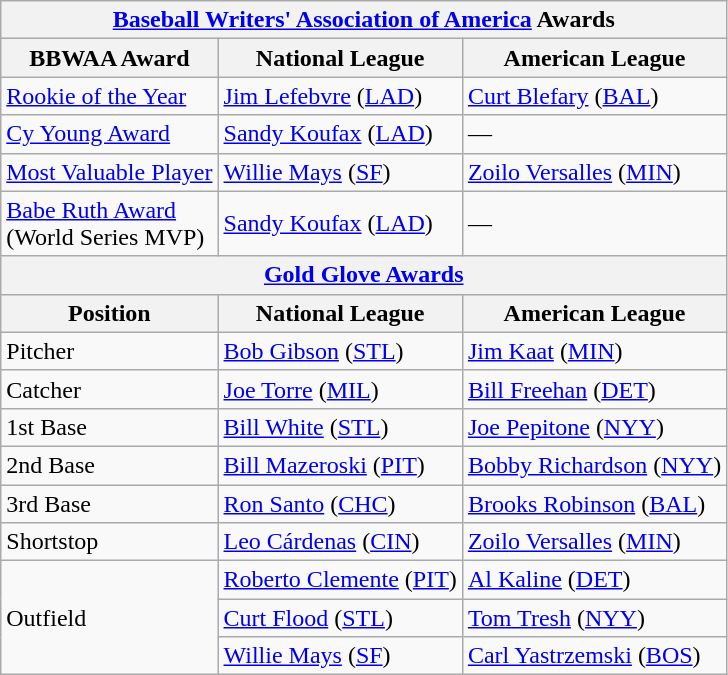<table class="wikitable">
<tr>
<th colspan="3"><a href='#'>Baseball Writers' Association of America</a> Awards</th>
</tr>
<tr>
<th>BBWAA Award</th>
<th>National League</th>
<th>American League</th>
</tr>
<tr>
<td><a href='#'>Rookie of the Year</a></td>
<td><a href='#'>Jim Lefebvre</a> (<a href='#'>LAD</a>)</td>
<td><a href='#'>Curt Blefary</a> (<a href='#'>BAL</a>)</td>
</tr>
<tr>
<td><a href='#'>Cy Young Award</a></td>
<td><a href='#'>Sandy Koufax</a> (<a href='#'>LAD</a>)</td>
<td>—</td>
</tr>
<tr>
<td><a href='#'>Most Valuable Player</a></td>
<td><a href='#'>Willie Mays</a> (<a href='#'>SF</a>)</td>
<td><a href='#'>Zoilo Versalles</a> (<a href='#'>MIN</a>)</td>
</tr>
<tr>
<td><a href='#'>Babe Ruth Award</a><br>(World Series MVP)</td>
<td><a href='#'>Sandy Koufax</a> (<a href='#'>LAD</a>)</td>
<td>—</td>
</tr>
<tr>
<th colspan="3"><a href='#'>Gold Glove Awards</a></th>
</tr>
<tr>
<th>Position</th>
<th>National League</th>
<th>American League</th>
</tr>
<tr>
<td>Pitcher</td>
<td><a href='#'>Bob Gibson</a> (<a href='#'>STL</a>)</td>
<td><a href='#'>Jim Kaat</a> (<a href='#'>MIN</a>)</td>
</tr>
<tr>
<td>Catcher</td>
<td><a href='#'>Joe Torre</a> (<a href='#'>MIL</a>)</td>
<td><a href='#'>Bill Freehan</a> (<a href='#'>DET</a>)</td>
</tr>
<tr>
<td>1st Base</td>
<td><a href='#'>Bill White</a> (<a href='#'>STL</a>)</td>
<td><a href='#'>Joe Pepitone</a> (<a href='#'>NYY</a>)</td>
</tr>
<tr>
<td>2nd Base</td>
<td><a href='#'>Bill Mazeroski</a> (<a href='#'>PIT</a>)</td>
<td><a href='#'>Bobby Richardson</a> (<a href='#'>NYY</a>)</td>
</tr>
<tr>
<td>3rd Base</td>
<td><a href='#'>Ron Santo</a> (<a href='#'>CHC</a>)</td>
<td><a href='#'>Brooks Robinson</a> (<a href='#'>BAL</a>)</td>
</tr>
<tr>
<td>Shortstop</td>
<td><a href='#'>Leo Cárdenas</a> (<a href='#'>CIN</a>)</td>
<td><a href='#'>Zoilo Versalles</a> (<a href='#'>MIN</a>)</td>
</tr>
<tr>
<td rowspan="3">Outfield</td>
<td><a href='#'>Roberto Clemente</a> (<a href='#'>PIT</a>)</td>
<td><a href='#'>Al Kaline</a> (<a href='#'>DET</a>)</td>
</tr>
<tr>
<td><a href='#'>Curt Flood</a> (<a href='#'>STL</a>)</td>
<td><a href='#'>Tom Tresh</a> (<a href='#'>NYY</a>)</td>
</tr>
<tr>
<td><a href='#'>Willie Mays</a> (<a href='#'>SF</a>)</td>
<td><a href='#'>Carl Yastrzemski</a> (<a href='#'>BOS</a>)</td>
</tr>
</table>
